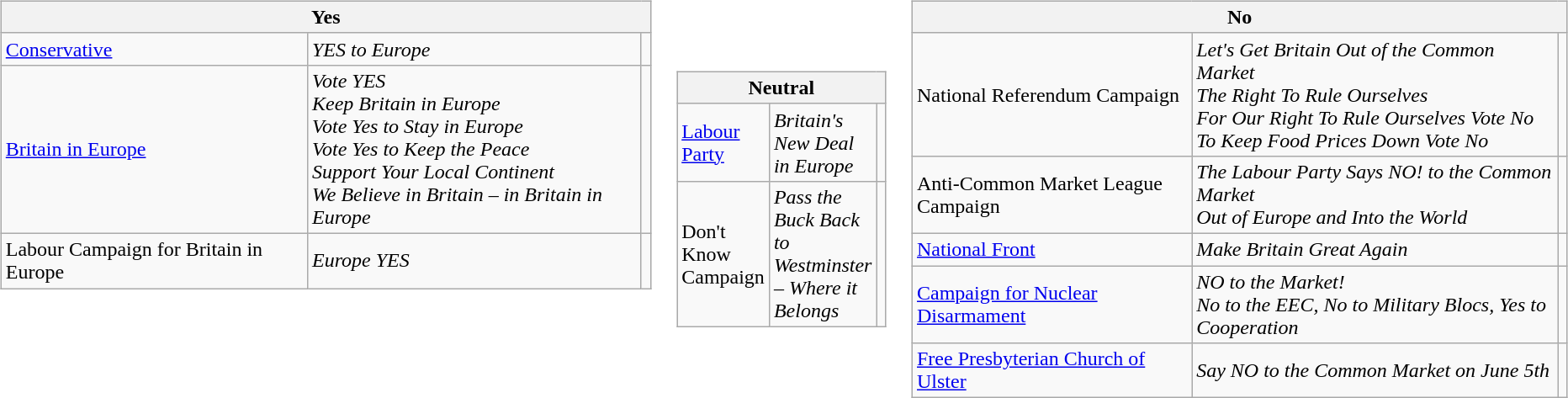<table>
<tr>
<td width="50%" valign="top"><br><table class="wikitable">
<tr>
<th colspan="3">Yes</th>
</tr>
<tr>
<td><a href='#'>Conservative</a></td>
<td><em>YES to Europe</em></td>
<td></td>
</tr>
<tr>
<td><a href='#'>Britain in Europe</a></td>
<td><em>Vote YES</em><br><em>Keep Britain in Europe</em><br><em>Vote Yes to Stay in Europe</em><br><em>Vote Yes to Keep the Peace</em><br><em>Support Your Local Continent</em><br><em>We Believe in Britain – in Britain in Europe</em></td>
<td></td>
</tr>
<tr>
<td>Labour Campaign for Britain in Europe</td>
<td><em>Europe YES</em></td>
<td></td>
</tr>
</table>
</td>
<td><br><table class="wikitable">
<tr>
<th colspan="3">Neutral</th>
</tr>
<tr>
<td><a href='#'>Labour Party</a></td>
<td><em>Britain's New Deal in Europe</em></td>
<td></td>
</tr>
<tr>
<td>Don't Know Campaign</td>
<td><em>Pass the Buck Back to Westminster – Where it Belongs</em></td>
<td></td>
</tr>
</table>
</td>
<td width="50%" valign="top"><br><table class="wikitable">
<tr>
<th colspan="3">No</th>
</tr>
<tr>
<td>National Referendum Campaign</td>
<td><em>Let's Get Britain Out of the Common Market</em><br><em>The Right To Rule Ourselves</em><br><em>For Our Right To Rule Ourselves Vote No</em><br><em>To Keep Food Prices Down Vote No</em></td>
<td><em></em></td>
</tr>
<tr>
<td>Anti-Common Market League Campaign</td>
<td><em>The Labour Party Says NO! to the Common Market</em><br><em>Out of Europe and Into the World</em></td>
<td></td>
</tr>
<tr>
<td><a href='#'>National Front</a></td>
<td><em>Make Britain Great Again</em></td>
<td></td>
</tr>
<tr>
<td><a href='#'>Campaign for Nuclear Disarmament</a></td>
<td><em>NO to the Market!</em><br><em>No to the EEC, No to Military Blocs, Yes to Cooperation</em></td>
<td><em></em></td>
</tr>
<tr>
<td><a href='#'>Free Presbyterian Church of Ulster</a></td>
<td><em>Say NO to the Common Market on June 5th</em></td>
<td><em></em></td>
</tr>
</table>
</td>
</tr>
</table>
